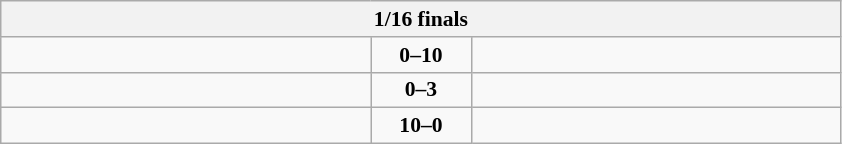<table class="wikitable" style="text-align: center; font-size:90% ">
<tr>
<th colspan=3>1/16 finals</th>
</tr>
<tr>
<td align=left width="240"></td>
<td align=center width="60"><strong>0–10</strong></td>
<td align=left width="240"><strong></strong></td>
</tr>
<tr>
<td align=left></td>
<td align=center><strong>0–3</strong></td>
<td align=left><strong></strong></td>
</tr>
<tr>
<td align=left><strong></strong></td>
<td align=center><strong>10–0</strong></td>
<td align=left></td>
</tr>
</table>
